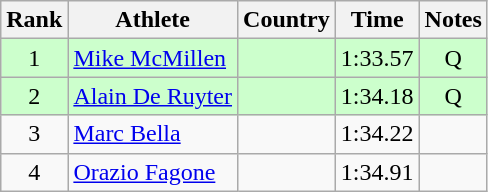<table class="wikitable" style="text-align:center">
<tr>
<th>Rank</th>
<th>Athlete</th>
<th>Country</th>
<th>Time</th>
<th>Notes</th>
</tr>
<tr bgcolor=ccffcc>
<td>1</td>
<td align=left><a href='#'>Mike McMillen</a></td>
<td align=left></td>
<td>1:33.57</td>
<td>Q</td>
</tr>
<tr bgcolor=ccffcc>
<td>2</td>
<td align=left><a href='#'>Alain De Ruyter</a></td>
<td align=left></td>
<td>1:34.18</td>
<td>Q</td>
</tr>
<tr>
<td>3</td>
<td align=left><a href='#'>Marc Bella</a></td>
<td align=left></td>
<td>1:34.22</td>
<td></td>
</tr>
<tr>
<td>4</td>
<td align=left><a href='#'>Orazio Fagone</a></td>
<td align=left></td>
<td>1:34.91</td>
<td></td>
</tr>
</table>
